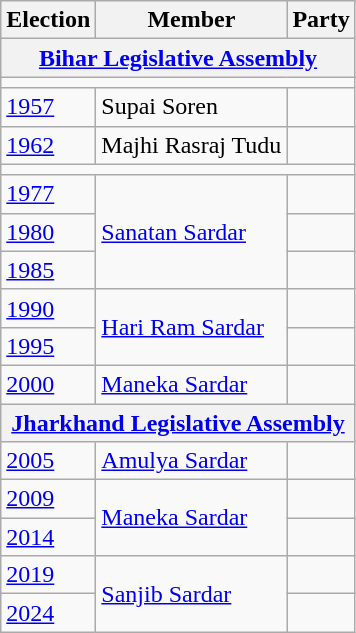<table class="wikitable sortable">
<tr>
<th>Election</th>
<th>Member</th>
<th colspan=2>Party</th>
</tr>
<tr>
<th colspan=4><a href='#'>Bihar Legislative Assembly</a></th>
</tr>
<tr>
<td colspan="4"></td>
</tr>
<tr>
<td><a href='#'>1957</a></td>
<td>Supai Soren</td>
<td></td>
</tr>
<tr>
<td><a href='#'>1962</a></td>
<td>Majhi Rasraj Tudu</td>
<td></td>
</tr>
<tr>
<td colspan="4"></td>
</tr>
<tr>
<td><a href='#'>1977</a></td>
<td rowspan="3"><a href='#'>Sanatan Sardar</a></td>
<td></td>
</tr>
<tr>
<td><a href='#'>1980</a></td>
<td></td>
</tr>
<tr>
<td><a href='#'>1985</a></td>
<td></td>
</tr>
<tr>
<td><a href='#'>1990</a></td>
<td rowspan="2"><a href='#'>Hari Ram Sardar</a></td>
<td></td>
</tr>
<tr>
<td><a href='#'>1995</a></td>
</tr>
<tr>
<td><a href='#'>2000</a></td>
<td><a href='#'>Maneka Sardar</a></td>
<td></td>
</tr>
<tr>
<th colspan=4><a href='#'>Jharkhand Legislative Assembly</a></th>
</tr>
<tr>
<td><a href='#'>2005</a></td>
<td><a href='#'>Amulya Sardar</a></td>
<td></td>
</tr>
<tr>
<td><a href='#'>2009</a></td>
<td rowspan=2><a href='#'>Maneka Sardar</a></td>
<td></td>
</tr>
<tr>
<td><a href='#'>2014</a></td>
</tr>
<tr>
<td><a href='#'>2019</a></td>
<td rowspan=2><a href='#'>Sanjib Sardar</a></td>
<td></td>
</tr>
<tr>
<td><a href='#'>2024</a></td>
</tr>
</table>
